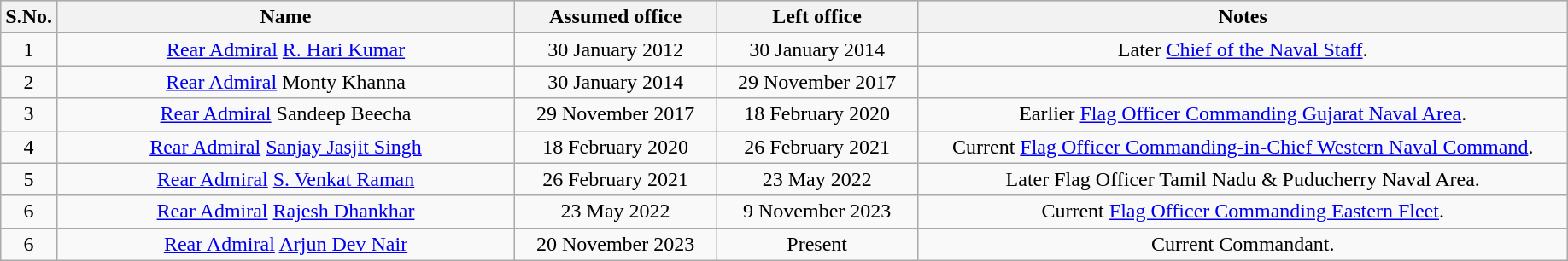<table class="wikitable" style="text-align:center">
<tr style="background:#cccccc">
<th scope="col" style="width: 20px;">S.No.</th>
<th scope="col" style="width: 350px;">Name</th>
<th scope="col" style="width: 150px;">Assumed office</th>
<th scope="col" style="width: 150px;">Left office</th>
<th scope="col" style="width: 500px;">Notes</th>
</tr>
<tr>
<td>1</td>
<td><a href='#'>Rear Admiral</a> <a href='#'>R. Hari Kumar</a> </td>
<td>30 January 2012</td>
<td>30 January 2014</td>
<td>Later <a href='#'>Chief of the Naval Staff</a>.</td>
</tr>
<tr>
<td>2</td>
<td><a href='#'>Rear Admiral</a> Monty Khanna </td>
<td>30 January 2014</td>
<td>29 November 2017</td>
<td></td>
</tr>
<tr>
<td>3</td>
<td><a href='#'>Rear Admiral</a> Sandeep Beecha</td>
<td>29 November 2017</td>
<td>18 February 2020</td>
<td>Earlier <a href='#'>Flag Officer Commanding Gujarat Naval Area</a>.</td>
</tr>
<tr>
<td>4</td>
<td><a href='#'>Rear Admiral</a> <a href='#'>Sanjay Jasjit Singh</a> </td>
<td>18 February 2020</td>
<td>26 February 2021</td>
<td>Current <a href='#'>Flag Officer Commanding-in-Chief Western Naval Command</a>.</td>
</tr>
<tr>
<td>5</td>
<td><a href='#'>Rear Admiral</a> <a href='#'>S. Venkat Raman</a> </td>
<td>26 February 2021</td>
<td>23 May 2022</td>
<td>Later Flag Officer Tamil Nadu & Puducherry Naval Area.</td>
</tr>
<tr>
<td>6</td>
<td><a href='#'>Rear Admiral</a> <a href='#'>Rajesh Dhankhar</a> </td>
<td>23 May 2022</td>
<td>9 November 2023</td>
<td>Current <a href='#'>Flag Officer Commanding Eastern Fleet</a>.</td>
</tr>
<tr>
<td>6</td>
<td><a href='#'>Rear Admiral</a> <a href='#'>Arjun Dev Nair</a> </td>
<td>20 November 2023</td>
<td>Present</td>
<td>Current Commandant.</td>
</tr>
</table>
